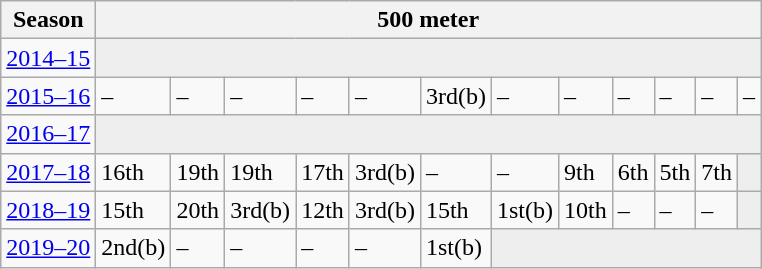<table class="wikitable" style="display: inline-table;">
<tr>
<th>Season</th>
<th colspan="12">500 meter</th>
</tr>
<tr>
<td><a href='#'>2014–15</a></td>
<td colspan="12" bgcolor=#EEEEEE></td>
</tr>
<tr>
<td><a href='#'>2015–16</a></td>
<td>–</td>
<td>–</td>
<td>–</td>
<td>–</td>
<td>–</td>
<td>3rd(b)</td>
<td>–</td>
<td>–</td>
<td>–</td>
<td>–</td>
<td>–</td>
<td>–</td>
</tr>
<tr>
<td><a href='#'>2016–17</a></td>
<td colspan="12" bgcolor=#EEEEEE></td>
</tr>
<tr>
<td><a href='#'>2017–18</a></td>
<td>16th</td>
<td>19th</td>
<td>19th</td>
<td>17th</td>
<td>3rd(b)</td>
<td>–</td>
<td>–</td>
<td>9th</td>
<td>6th</td>
<td>5th</td>
<td>7th</td>
<td colspan="1" bgcolor=#EEEEEE></td>
</tr>
<tr>
<td><a href='#'>2018–19</a></td>
<td>15th</td>
<td>20th</td>
<td>3rd(b)</td>
<td>12th</td>
<td>3rd(b)</td>
<td>15th</td>
<td>1st(b)</td>
<td>10th</td>
<td>–</td>
<td>–</td>
<td>–</td>
<td colspan="1" bgcolor=#EEEEEE></td>
</tr>
<tr>
<td><a href='#'>2019–20</a></td>
<td>2nd(b)</td>
<td>–</td>
<td>–</td>
<td>–</td>
<td>–</td>
<td>1st(b)</td>
<td colspan="6" bgcolor=#EEEEEE></td>
</tr>
</table>
